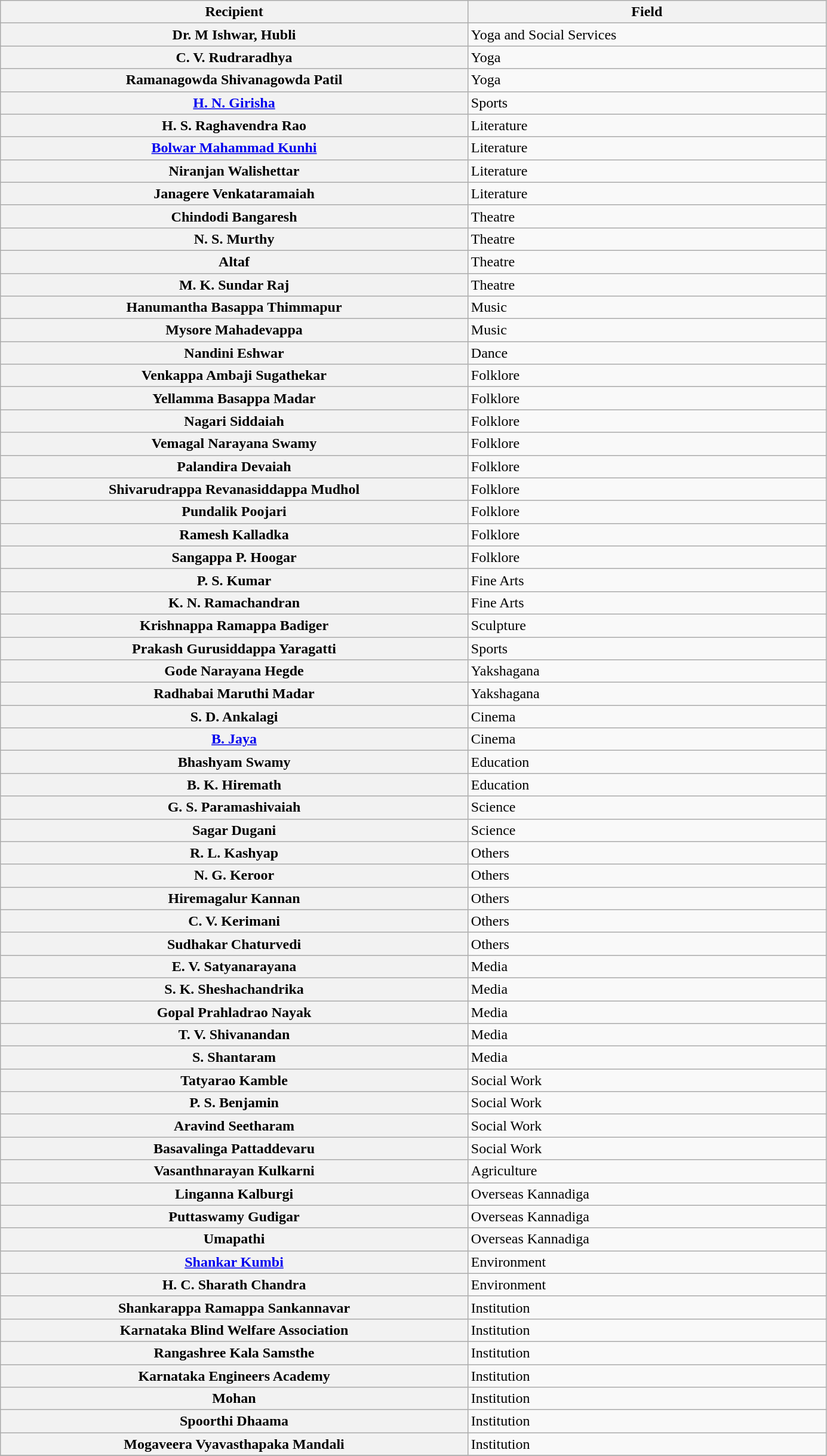<table class="wikitable plainrowheaders sortable" style="width:73%">
<tr>
<th scope="col" style="width:30%">Recipient</th>
<th scope="col" style="width:23%">Field</th>
</tr>
<tr>
<th scope="row">Dr. M Ishwar, Hubli</th>
<td>Yoga and Social Services</td>
</tr>
<tr>
<th scope="row">C. V. Rudraradhya</th>
<td>Yoga</td>
</tr>
<tr>
<th scope="row">Ramanagowda Shivanagowda Patil</th>
<td>Yoga</td>
</tr>
<tr>
<th scope="row"><a href='#'>H. N. Girisha</a></th>
<td>Sports</td>
</tr>
<tr>
<th scope="row">H. S. Raghavendra Rao</th>
<td>Literature</td>
</tr>
<tr>
<th scope="row"><a href='#'>Bolwar Mahammad Kunhi</a></th>
<td>Literature</td>
</tr>
<tr>
<th scope="row">Niranjan Walishettar</th>
<td>Literature</td>
</tr>
<tr>
<th scope="row">Janagere Venkataramaiah</th>
<td>Literature</td>
</tr>
<tr>
<th scope="row">Chindodi Bangaresh</th>
<td>Theatre</td>
</tr>
<tr>
<th scope="row">N. S. Murthy</th>
<td>Theatre</td>
</tr>
<tr>
<th scope="row">Altaf</th>
<td>Theatre</td>
</tr>
<tr>
<th scope="row">M. K. Sundar Raj</th>
<td>Theatre</td>
</tr>
<tr>
<th scope="row">Hanumantha Basappa Thimmapur</th>
<td>Music</td>
</tr>
<tr>
<th scope="row">Mysore Mahadevappa</th>
<td>Music</td>
</tr>
<tr>
<th scope="row">Nandini Eshwar</th>
<td>Dance</td>
</tr>
<tr>
<th scope="row">Venkappa Ambaji Sugathekar</th>
<td>Folklore</td>
</tr>
<tr>
<th scope="row">Yellamma Basappa Madar</th>
<td>Folklore</td>
</tr>
<tr>
<th scope="row">Nagari Siddaiah</th>
<td>Folklore</td>
</tr>
<tr>
<th scope="row">Vemagal Narayana Swamy</th>
<td>Folklore</td>
</tr>
<tr>
<th scope="row">Palandira Devaiah</th>
<td>Folklore</td>
</tr>
<tr>
<th scope="row">Shivarudrappa Revanasiddappa Mudhol</th>
<td>Folklore</td>
</tr>
<tr>
<th scope="row">Pundalik Poojari</th>
<td>Folklore</td>
</tr>
<tr>
<th scope="row">Ramesh Kalladka</th>
<td>Folklore</td>
</tr>
<tr>
<th scope="row">Sangappa P. Hoogar</th>
<td>Folklore</td>
</tr>
<tr>
<th scope="row">P. S. Kumar</th>
<td>Fine Arts</td>
</tr>
<tr>
<th scope="row">K. N. Ramachandran</th>
<td>Fine Arts</td>
</tr>
<tr>
<th scope="row">Krishnappa Ramappa Badiger</th>
<td>Sculpture</td>
</tr>
<tr>
<th scope="row">Prakash Gurusiddappa Yaragatti</th>
<td>Sports</td>
</tr>
<tr>
<th scope="row">Gode Narayana Hegde</th>
<td>Yakshagana</td>
</tr>
<tr>
<th scope="row">Radhabai Maruthi Madar</th>
<td>Yakshagana</td>
</tr>
<tr>
<th scope="row">S. D. Ankalagi</th>
<td>Cinema</td>
</tr>
<tr>
<th scope="row"><a href='#'>B. Jaya</a></th>
<td>Cinema</td>
</tr>
<tr>
<th scope="row">Bhashyam Swamy</th>
<td>Education</td>
</tr>
<tr>
<th scope="row">B. K. Hiremath</th>
<td>Education</td>
</tr>
<tr>
<th scope="row">G. S. Paramashivaiah</th>
<td>Science</td>
</tr>
<tr>
<th scope="row">Sagar Dugani</th>
<td>Science</td>
</tr>
<tr>
<th scope="row">R. L. Kashyap</th>
<td>Others</td>
</tr>
<tr>
<th scope="row">N. G. Keroor</th>
<td>Others</td>
</tr>
<tr>
<th scope="row">Hiremagalur Kannan</th>
<td>Others</td>
</tr>
<tr>
<th scope="row">C. V. Kerimani</th>
<td>Others</td>
</tr>
<tr>
<th scope="row">Sudhakar Chaturvedi</th>
<td>Others</td>
</tr>
<tr>
<th scope="row">E. V. Satyanarayana</th>
<td>Media</td>
</tr>
<tr>
<th scope="row">S. K. Sheshachandrika</th>
<td>Media</td>
</tr>
<tr>
<th scope="row">Gopal Prahladrao Nayak</th>
<td>Media</td>
</tr>
<tr>
<th scope="row">T. V. Shivanandan</th>
<td>Media</td>
</tr>
<tr>
<th scope="row">S. Shantaram</th>
<td>Media</td>
</tr>
<tr>
<th scope="row">Tatyarao Kamble</th>
<td>Social Work</td>
</tr>
<tr>
<th scope="row">P. S. Benjamin</th>
<td>Social Work</td>
</tr>
<tr>
<th scope="row">Aravind Seetharam</th>
<td>Social Work</td>
</tr>
<tr>
<th scope="row">Basavalinga Pattaddevaru</th>
<td>Social Work</td>
</tr>
<tr>
<th scope="row">Vasanthnarayan Kulkarni</th>
<td>Agriculture</td>
</tr>
<tr>
<th scope="row">Linganna Kalburgi</th>
<td>Overseas Kannadiga</td>
</tr>
<tr>
<th scope="row">Puttaswamy Gudigar</th>
<td>Overseas Kannadiga</td>
</tr>
<tr>
<th scope="row">Umapathi</th>
<td>Overseas Kannadiga</td>
</tr>
<tr>
<th scope="row"><a href='#'>Shankar Kumbi</a></th>
<td>Environment</td>
</tr>
<tr>
<th scope="row">H. C. Sharath Chandra</th>
<td>Environment</td>
</tr>
<tr>
<th scope="row">Shankarappa Ramappa Sankannavar</th>
<td>Institution</td>
</tr>
<tr>
<th scope="row">Karnataka Blind Welfare Association</th>
<td>Institution</td>
</tr>
<tr>
<th scope="row">Rangashree Kala Samsthe</th>
<td>Institution</td>
</tr>
<tr>
<th scope="row">Karnataka Engineers Academy</th>
<td>Institution</td>
</tr>
<tr>
<th scope="row">Mohan</th>
<td>Institution</td>
</tr>
<tr>
<th scope="row">Spoorthi Dhaama</th>
<td>Institution</td>
</tr>
<tr>
<th scope="row">Mogaveera Vyavasthapaka Mandali</th>
<td>Institution</td>
</tr>
<tr>
</tr>
</table>
